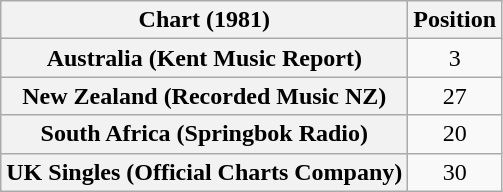<table class="wikitable sortable plainrowheaders">
<tr>
<th scope="col">Chart (1981)</th>
<th scope="col">Position</th>
</tr>
<tr>
<th scope="row">Australia (Kent Music Report)</th>
<td align="center">3</td>
</tr>
<tr>
<th scope="row">New Zealand (Recorded Music NZ)</th>
<td align="center">27</td>
</tr>
<tr>
<th scope="row">South Africa (Springbok Radio)</th>
<td align="center">20</td>
</tr>
<tr>
<th scope="row">UK Singles (Official Charts Company)</th>
<td align="center">30</td>
</tr>
</table>
